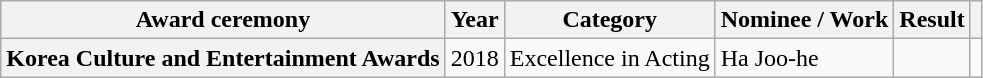<table class="wikitable plainrowheaders sortable">
<tr>
<th scope="col">Award ceremony</th>
<th scope="col">Year</th>
<th scope="col">Category </th>
<th scope="col">Nominee / Work</th>
<th scope="col">Result</th>
<th scope="col" class="unsortable"></th>
</tr>
<tr>
<th scope="row">Korea Culture and Entertainment Awards</th>
<td style="text-align:center">2018</td>
<td>Excellence in Acting</td>
<td>Ha Joo-he</td>
<td></td>
<td style="text-align:center"></td>
</tr>
</table>
